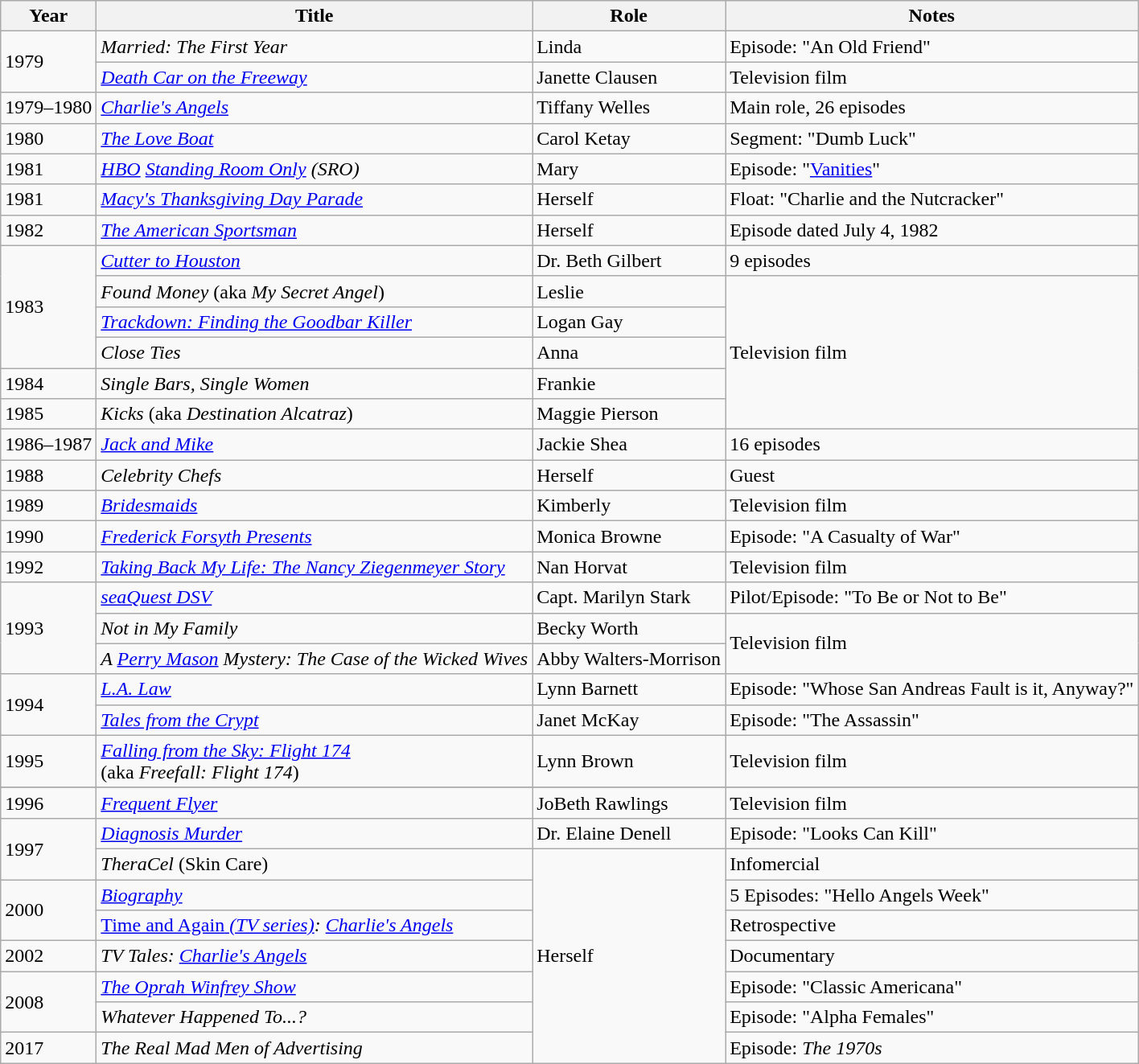<table class="wikitable sortable">
<tr>
<th>Year</th>
<th>Title</th>
<th>Role</th>
<th class="unsortable">Notes</th>
</tr>
<tr>
<td rowspan=2>1979</td>
<td><em>Married: The First Year</em></td>
<td>Linda</td>
<td>Episode: "An Old Friend"</td>
</tr>
<tr>
<td><em><a href='#'>Death Car on the Freeway</a></em></td>
<td>Janette Clausen</td>
<td>Television film</td>
</tr>
<tr>
<td>1979–1980</td>
<td><em><a href='#'>Charlie's Angels</a></em></td>
<td>Tiffany Welles</td>
<td>Main role, 26 episodes</td>
</tr>
<tr>
<td>1980</td>
<td><em><a href='#'>The Love Boat</a></em></td>
<td>Carol Ketay</td>
<td>Segment: "Dumb Luck"</td>
</tr>
<tr>
<td>1981</td>
<td><em><a href='#'>HBO</a> <a href='#'>Standing Room Only</a> (SRO)</em></td>
<td>Mary</td>
<td>Episode: "<a href='#'>Vanities</a>"</td>
</tr>
<tr>
<td>1981</td>
<td><em><a href='#'>Macy's Thanksgiving Day Parade</a></em></td>
<td>Herself</td>
<td>Float: "Charlie and the Nutcracker"</td>
</tr>
<tr>
<td>1982</td>
<td><em><a href='#'>The American Sportsman</a></em></td>
<td>Herself</td>
<td>Episode dated July 4, 1982</td>
</tr>
<tr>
<td rowspan=4>1983</td>
<td><em><a href='#'>Cutter to Houston</a></em></td>
<td>Dr. Beth Gilbert</td>
<td>9 episodes</td>
</tr>
<tr>
<td><em>Found Money</em> (aka <em>My Secret Angel</em>)</td>
<td>Leslie</td>
<td rowspan=5>Television film</td>
</tr>
<tr>
<td><em><a href='#'>Trackdown: Finding the Goodbar Killer</a></em></td>
<td>Logan Gay</td>
</tr>
<tr>
<td><em>Close Ties</em></td>
<td>Anna</td>
</tr>
<tr>
<td>1984</td>
<td><em>Single Bars, Single Women</em></td>
<td>Frankie</td>
</tr>
<tr>
<td>1985</td>
<td><em>Kicks</em> (aka <em>Destination Alcatraz</em>)</td>
<td>Maggie Pierson</td>
</tr>
<tr>
<td>1986–1987</td>
<td><em><a href='#'>Jack and Mike</a></em></td>
<td>Jackie Shea</td>
<td>16 episodes</td>
</tr>
<tr>
<td>1988</td>
<td><em>Celebrity Chefs</em></td>
<td>Herself</td>
<td>Guest</td>
</tr>
<tr>
<td>1989</td>
<td><em><a href='#'>Bridesmaids</a></em></td>
<td>Kimberly</td>
<td>Television film</td>
</tr>
<tr>
<td>1990</td>
<td><em><a href='#'>Frederick Forsyth Presents</a></em></td>
<td>Monica Browne</td>
<td>Episode: "A Casualty of War"</td>
</tr>
<tr>
<td>1992</td>
<td><em><a href='#'>Taking Back My Life: The Nancy Ziegenmeyer Story</a></em></td>
<td>Nan Horvat</td>
<td>Television film</td>
</tr>
<tr>
<td rowspan=3>1993</td>
<td><em><a href='#'>seaQuest DSV</a></em></td>
<td>Capt. Marilyn Stark</td>
<td>Pilot/Episode: "To Be or Not to Be"</td>
</tr>
<tr>
<td><em>Not in My Family</em></td>
<td>Becky Worth</td>
<td rowspan=2>Television film</td>
</tr>
<tr>
<td><em>A <a href='#'>Perry Mason</a> Mystery: The Case of the Wicked Wives</em></td>
<td>Abby Walters-Morrison</td>
</tr>
<tr>
<td rowspan=2>1994</td>
<td><em><a href='#'>L.A. Law</a></em></td>
<td>Lynn Barnett</td>
<td>Episode: "Whose San Andreas Fault is it, Anyway?"</td>
</tr>
<tr>
<td><em><a href='#'>Tales from the Crypt</a></em></td>
<td>Janet McKay</td>
<td>Episode: "The Assassin"</td>
</tr>
<tr>
<td>1995</td>
<td><em><a href='#'>Falling from the Sky: Flight 174</a></em><br>(aka <em>Freefall: Flight 174</em>)</td>
<td>Lynn Brown</td>
<td>Television film</td>
</tr>
<tr>
</tr>
<tr>
<td>1996</td>
<td><em><a href='#'>Frequent Flyer</a></em></td>
<td>JoBeth Rawlings</td>
<td>Television film</td>
</tr>
<tr>
<td rowspan=2>1997</td>
<td><em><a href='#'>Diagnosis Murder</a></em></td>
<td>Dr. Elaine Denell</td>
<td>Episode: "Looks Can Kill"</td>
</tr>
<tr>
<td><em>TheraCel</em> (Skin Care)</td>
<td rowspan=7>Herself</td>
<td>Infomercial</td>
</tr>
<tr>
<td rowspan=2>2000</td>
<td><em><a href='#'>Biography</a></em></td>
<td>5 Episodes: "Hello Angels Week"</td>
</tr>
<tr>
<td><em><a href='#'></em>Time and Again<em> (TV series)</a>: <a href='#'>Charlie's Angels</a></em></td>
<td>Retrospective</td>
</tr>
<tr>
<td>2002</td>
<td><em>TV Tales: <a href='#'>Charlie's Angels</a></em></td>
<td>Documentary</td>
</tr>
<tr>
<td rowspan=2>2008</td>
<td><em><a href='#'>The Oprah Winfrey Show</a></em></td>
<td>Episode: "Classic Americana"</td>
</tr>
<tr>
<td><em>Whatever Happened To...?</em></td>
<td>Episode: "Alpha Females"</td>
</tr>
<tr>
<td>2017</td>
<td><em>The Real Mad Men of Advertising</em></td>
<td>Episode: <em>The 1970s</em></td>
</tr>
</table>
